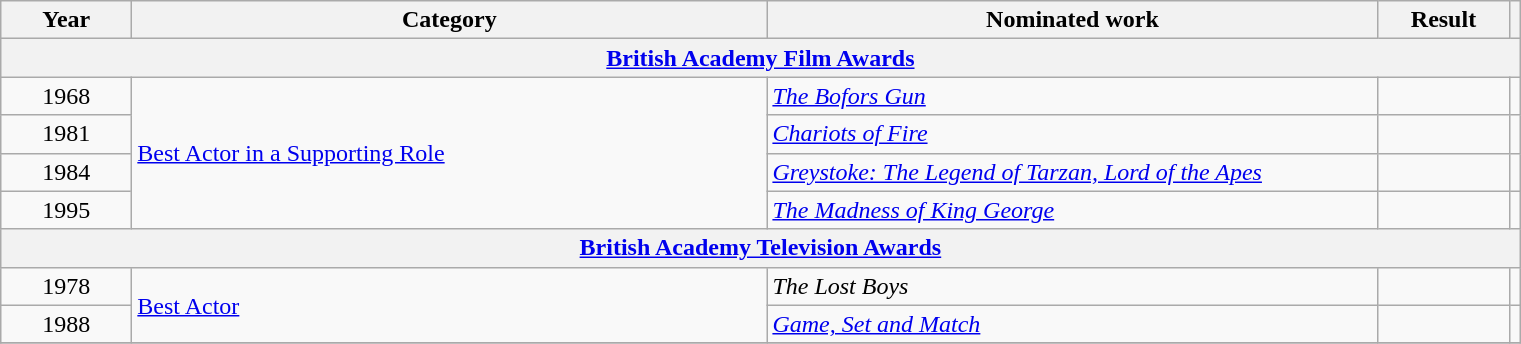<table class=wikitable>
<tr>
<th scope="col" style="width:5em;">Year</th>
<th scope="col" style="width:26em;">Category</th>
<th scope="col" style="width:25em;">Nominated work</th>
<th scope="col" style="width:5em;">Result</th>
<th></th>
</tr>
<tr>
<th colspan=5><a href='#'>British Academy Film Awards</a></th>
</tr>
<tr>
<td style="text-align:center;">1968</td>
<td rowspan=4><a href='#'> Best Actor in a Supporting Role</a></td>
<td><em><a href='#'>The Bofors Gun</a></em></td>
<td></td>
<td></td>
</tr>
<tr>
<td style="text-align:center;">1981</td>
<td><em><a href='#'>Chariots of Fire</a></em></td>
<td></td>
<td></td>
</tr>
<tr>
<td style="text-align:center;">1984</td>
<td><em><a href='#'>Greystoke: The Legend of Tarzan, Lord of the Apes</a></em></td>
<td></td>
<td></td>
</tr>
<tr>
<td style="text-align:center;">1995</td>
<td><em><a href='#'>The Madness of King George</a></em></td>
<td></td>
<td></td>
</tr>
<tr>
<th colspan=5><a href='#'>British Academy Television Awards</a></th>
</tr>
<tr>
<td style="text-align:center;">1978</td>
<td rowspan=2><a href='#'>Best Actor</a></td>
<td><em>The Lost Boys</em></td>
<td></td>
<td></td>
</tr>
<tr>
<td style="text-align:center;">1988</td>
<td><em><a href='#'>Game, Set and Match</a></em></td>
<td></td>
<td></td>
</tr>
<tr>
</tr>
</table>
